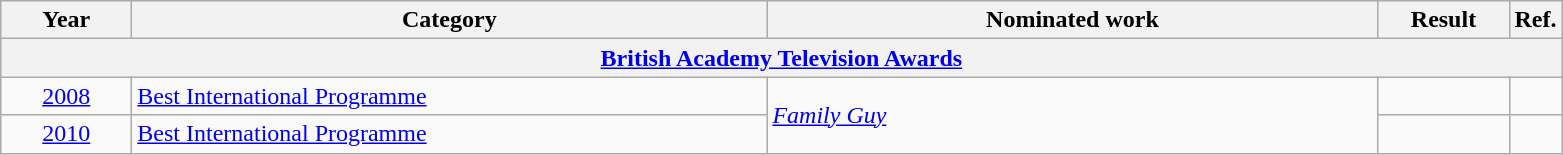<table class=wikitable>
<tr>
<th scope="col" style="width:5em;">Year</th>
<th scope="col" style="width:26em;">Category</th>
<th scope="col" style="width:25em;">Nominated work</th>
<th scope="col" style="width:5em;">Result</th>
<th>Ref.</th>
</tr>
<tr>
<th colspan=5><a href='#'>British Academy Television Awards</a></th>
</tr>
<tr>
<td style="text-align:center;"><a href='#'>2008</a></td>
<td><a href='#'>Best International Programme</a></td>
<td rowspan="2"><em><a href='#'>Family Guy</a></em></td>
<td></td>
<td style="text-align:center;"></td>
</tr>
<tr>
<td style="text-align:center;"><a href='#'>2010</a></td>
<td><a href='#'>Best International Programme</a></td>
<td></td>
<td style="text-align:center;"></td>
</tr>
</table>
